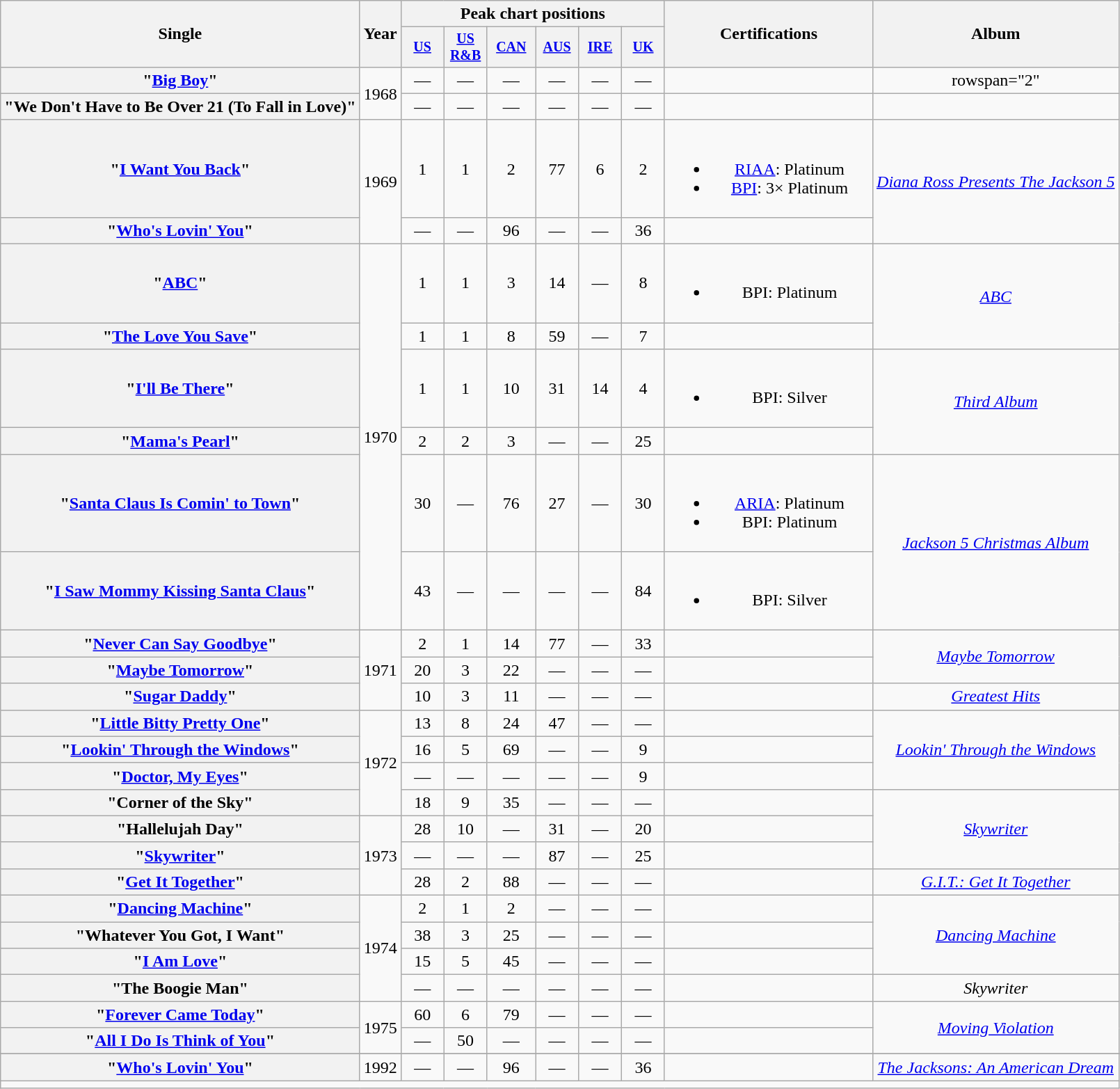<table class="wikitable plainrowheaders" style="text-align:center;">
<tr>
<th rowspan="2">Single</th>
<th rowspan="2">Year</th>
<th colspan="6">Peak chart positions</th>
<th rowspan="2" scope="col" style="width:12em;">Certifications</th>
<th rowspan="2">Album</th>
</tr>
<tr style="font-size:smaller;">
<th style="width:35px;"><a href='#'>US</a><br></th>
<th style="width:35px;"><a href='#'>US R&B</a></th>
<th style="width:3em;"><a href='#'>CAN</a></th>
<th style="width:35px;"><a href='#'>AUS</a><br></th>
<th style="width:35px;"><a href='#'>IRE</a><br></th>
<th style="width:35px;"><a href='#'>UK</a><br></th>
</tr>
<tr>
<th scope="row">"<a href='#'>Big Boy</a>"</th>
<td rowspan="2">1968</td>
<td>—</td>
<td>—</td>
<td>—</td>
<td>—</td>
<td>—</td>
<td>—</td>
<td></td>
<td>rowspan="2" </td>
</tr>
<tr>
<th scope="row">"We Don't Have to Be Over 21 (To Fall in Love)"</th>
<td>—</td>
<td>—</td>
<td>—</td>
<td>—</td>
<td>—</td>
<td>—</td>
<td></td>
</tr>
<tr>
<th scope="row">"<a href='#'>I Want You Back</a>"</th>
<td rowspan="2">1969</td>
<td>1</td>
<td>1</td>
<td>2</td>
<td>77</td>
<td>6</td>
<td>2</td>
<td><br><ul><li><a href='#'>RIAA</a>: Platinum</li><li><a href='#'>BPI</a>: 3× Platinum</li></ul></td>
<td rowspan="2"><em><a href='#'>Diana Ross Presents The Jackson 5</a></em></td>
</tr>
<tr>
<th scope="row">"<a href='#'>Who's Lovin' You</a>"</th>
<td>—</td>
<td>—</td>
<td>96</td>
<td>—</td>
<td>—</td>
<td>36</td>
<td></td>
</tr>
<tr>
<th scope="row">"<a href='#'>ABC</a>"</th>
<td rowspan="6">1970</td>
<td>1</td>
<td>1</td>
<td>3</td>
<td>14</td>
<td>—</td>
<td>8</td>
<td><br><ul><li>BPI: Platinum</li></ul></td>
<td rowspan="2"><em><a href='#'>ABC</a></em></td>
</tr>
<tr>
<th scope="row">"<a href='#'>The Love You Save</a>"</th>
<td>1</td>
<td>1</td>
<td>8</td>
<td>59</td>
<td>—</td>
<td>7</td>
<td></td>
</tr>
<tr>
<th scope="row">"<a href='#'>I'll Be There</a>"</th>
<td>1</td>
<td>1</td>
<td>10</td>
<td>31</td>
<td>14</td>
<td>4</td>
<td><br><ul><li>BPI: Silver</li></ul></td>
<td rowspan="2"><em><a href='#'>Third Album</a></em></td>
</tr>
<tr>
<th scope="row">"<a href='#'>Mama's Pearl</a>"</th>
<td>2</td>
<td>2</td>
<td>3</td>
<td>—</td>
<td>—</td>
<td>25</td>
<td></td>
</tr>
<tr>
<th scope="row">"<a href='#'>Santa Claus Is Comin' to Town</a>"</th>
<td>30</td>
<td>—</td>
<td>76</td>
<td>27<br></td>
<td>—</td>
<td>30</td>
<td><br><ul><li><a href='#'>ARIA</a>: Platinum</li><li>BPI: Platinum</li></ul></td>
<td rowspan="2"><em><a href='#'>Jackson 5 Christmas Album</a></em></td>
</tr>
<tr>
<th scope="row">"<a href='#'>I Saw Mommy Kissing Santa Claus</a>"</th>
<td>43</td>
<td>—</td>
<td>—</td>
<td>—</td>
<td>—</td>
<td>84</td>
<td><br><ul><li>BPI: Silver</li></ul></td>
</tr>
<tr>
<th scope="row">"<a href='#'>Never Can Say Goodbye</a>"</th>
<td rowspan="3">1971</td>
<td>2</td>
<td>1</td>
<td>14</td>
<td>77</td>
<td>—</td>
<td>33</td>
<td></td>
<td rowspan="2"><em><a href='#'>Maybe Tomorrow</a></em></td>
</tr>
<tr>
<th scope="row">"<a href='#'>Maybe Tomorrow</a>"</th>
<td>20</td>
<td>3</td>
<td>22</td>
<td>—</td>
<td>—</td>
<td>—</td>
<td></td>
</tr>
<tr>
<th scope="row">"<a href='#'>Sugar Daddy</a>"</th>
<td>10</td>
<td>3</td>
<td>11</td>
<td>—</td>
<td>—</td>
<td>—</td>
<td></td>
<td><em><a href='#'>Greatest Hits</a></em></td>
</tr>
<tr>
<th scope="row">"<a href='#'>Little Bitty Pretty One</a>"</th>
<td rowspan="4">1972</td>
<td>13</td>
<td>8</td>
<td>24</td>
<td>47</td>
<td>—</td>
<td>—</td>
<td></td>
<td rowspan="3"><em><a href='#'>Lookin' Through the Windows</a></em></td>
</tr>
<tr>
<th scope="row">"<a href='#'>Lookin' Through the Windows</a>"</th>
<td>16</td>
<td>5</td>
<td>69</td>
<td>—</td>
<td>—</td>
<td>9</td>
<td></td>
</tr>
<tr>
<th scope="row">"<a href='#'>Doctor, My Eyes</a>"</th>
<td>—</td>
<td>—</td>
<td>—</td>
<td>—</td>
<td>—</td>
<td>9</td>
<td></td>
</tr>
<tr>
<th scope="row">"Corner of the Sky"</th>
<td>18</td>
<td>9</td>
<td>35</td>
<td>—</td>
<td>—</td>
<td>—</td>
<td></td>
<td rowspan="3"><em><a href='#'>Skywriter</a></em></td>
</tr>
<tr>
<th scope="row">"Hallelujah Day"</th>
<td rowspan="3">1973</td>
<td>28</td>
<td>10</td>
<td>—</td>
<td>31</td>
<td>—</td>
<td>20</td>
<td></td>
</tr>
<tr>
<th scope="row">"<a href='#'>Skywriter</a>"</th>
<td>—</td>
<td>—</td>
<td>—</td>
<td>87</td>
<td>—</td>
<td>25</td>
<td></td>
</tr>
<tr>
<th scope="row">"<a href='#'>Get It Together</a>"</th>
<td>28</td>
<td>2</td>
<td>88</td>
<td>—</td>
<td>—</td>
<td>—</td>
<td></td>
<td rowspan="1"><em><a href='#'>G.I.T.: Get It Together</a></em></td>
</tr>
<tr>
<th scope="row">"<a href='#'>Dancing Machine</a>"</th>
<td rowspan="4">1974</td>
<td>2</td>
<td>1</td>
<td>2</td>
<td>—</td>
<td>—</td>
<td>—</td>
<td></td>
<td rowspan="3"><em><a href='#'>Dancing Machine</a></em></td>
</tr>
<tr>
<th scope="row">"Whatever You Got, I Want"</th>
<td>38</td>
<td>3</td>
<td>25</td>
<td>—</td>
<td>—</td>
<td>—</td>
<td></td>
</tr>
<tr>
<th scope="row">"<a href='#'>I Am Love</a>"</th>
<td>15</td>
<td>5</td>
<td>45</td>
<td>—</td>
<td>—</td>
<td>—</td>
<td></td>
</tr>
<tr>
<th scope="row">"The Boogie Man"</th>
<td>—</td>
<td>—</td>
<td>—</td>
<td>—</td>
<td>—</td>
<td>—</td>
<td></td>
<td><em>Skywriter</em></td>
</tr>
<tr>
<th scope="row">"<a href='#'>Forever Came Today</a>"</th>
<td rowspan="2">1975</td>
<td>60</td>
<td>6</td>
<td>79</td>
<td>—</td>
<td>—</td>
<td>—</td>
<td></td>
<td rowspan="2"><em><a href='#'>Moving Violation</a></em></td>
</tr>
<tr>
<th scope="row">"<a href='#'>All I Do Is Think of You</a>"</th>
<td>—</td>
<td>50</td>
<td>—</td>
<td>—</td>
<td>—</td>
<td>—</td>
<td></td>
</tr>
<tr>
</tr>
<tr>
<th scope="row">"<a href='#'>Who's Lovin' You</a>"</th>
<td>1992</td>
<td>—</td>
<td>—</td>
<td>96</td>
<td>—</td>
<td>—</td>
<td>36</td>
<td></td>
<td><em><a href='#'>The Jacksons: An American Dream</a></em></td>
</tr>
<tr>
<td colspan="10"></td>
</tr>
</table>
